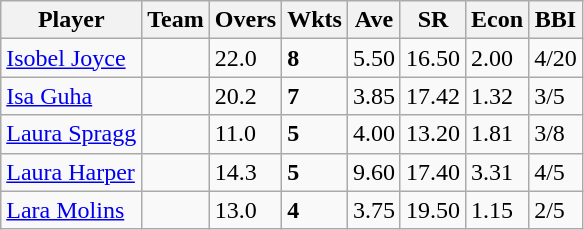<table class="wikitable">
<tr>
<th>Player</th>
<th>Team</th>
<th>Overs</th>
<th>Wkts</th>
<th>Ave</th>
<th>SR</th>
<th>Econ</th>
<th>BBI</th>
</tr>
<tr>
<td><a href='#'>Isobel Joyce</a></td>
<td></td>
<td>22.0</td>
<td><strong>8</strong></td>
<td>5.50</td>
<td>16.50</td>
<td>2.00</td>
<td>4/20</td>
</tr>
<tr>
<td><a href='#'>Isa Guha</a></td>
<td></td>
<td>20.2</td>
<td><strong>7</strong></td>
<td>3.85</td>
<td>17.42</td>
<td>1.32</td>
<td>3/5</td>
</tr>
<tr>
<td><a href='#'>Laura Spragg</a></td>
<td></td>
<td>11.0</td>
<td><strong>5</strong></td>
<td>4.00</td>
<td>13.20</td>
<td>1.81</td>
<td>3/8</td>
</tr>
<tr>
<td><a href='#'>Laura Harper</a></td>
<td></td>
<td>14.3</td>
<td><strong>5</strong></td>
<td>9.60</td>
<td>17.40</td>
<td>3.31</td>
<td>4/5</td>
</tr>
<tr>
<td><a href='#'>Lara Molins</a></td>
<td></td>
<td>13.0</td>
<td><strong>4</strong></td>
<td>3.75</td>
<td>19.50</td>
<td>1.15</td>
<td>2/5</td>
</tr>
</table>
